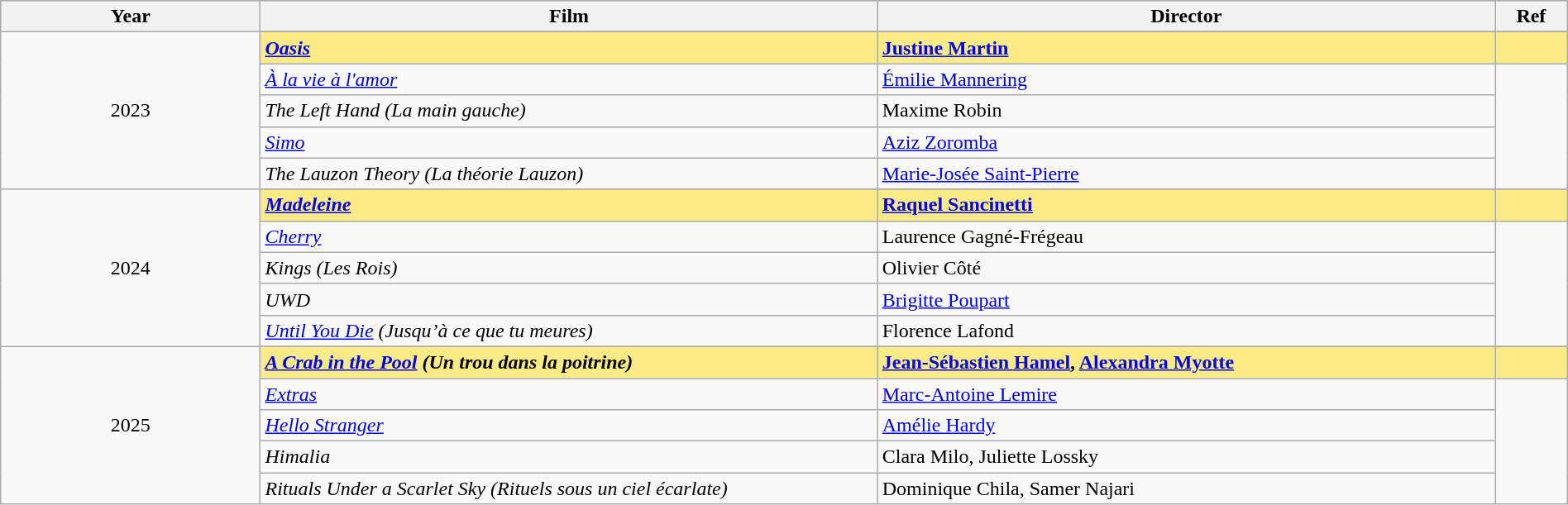<table class="wikitable" style="width:100%;">
<tr style="background:#bebebe;">
<th style="width:8%;">Year</th>
<th style="width:19%;">Film</th>
<th style="width:19%;">Director</th>
<th style="width:2%;">Ref</th>
</tr>
<tr>
<td rowspan="6" align="center">2023</td>
</tr>
<tr style="background:#FAEB86;">
<td><strong><em><a href='#'>Oasis</a></em></strong></td>
<td><strong><a href='#'>Justine Martin</a></strong></td>
<td></td>
</tr>
<tr>
<td><em><a href='#'>À la vie à l'amor</a></em></td>
<td><a href='#'>Émilie Mannering</a></td>
<td rowspan=4></td>
</tr>
<tr>
<td><em>The Left Hand (La main gauche)</em></td>
<td>Maxime Robin</td>
</tr>
<tr>
<td><em><a href='#'>Simo</a></em></td>
<td><a href='#'>Aziz Zoromba</a></td>
</tr>
<tr>
<td><em>The Lauzon Theory (La théorie Lauzon)</em></td>
<td><a href='#'>Marie-Josée Saint-Pierre</a></td>
</tr>
<tr>
<td rowspan="6" align="center">2024</td>
</tr>
<tr style="background:#FAEB86;">
<td><strong><em><a href='#'>Madeleine</a></em></strong></td>
<td><strong><a href='#'>Raquel Sancinetti</a></strong></td>
<td></td>
</tr>
<tr>
<td><em><a href='#'>Cherry</a></em></td>
<td>Laurence Gagné-Frégeau</td>
<td rowspan=4></td>
</tr>
<tr>
<td><em>Kings (Les Rois)</em></td>
<td>Olivier Côté</td>
</tr>
<tr>
<td><em>UWD</em></td>
<td><a href='#'>Brigitte Poupart</a></td>
</tr>
<tr>
<td><em><a href='#'>Until You Die</a> (Jusqu’à ce que tu meures)</em></td>
<td>Florence Lafond</td>
</tr>
<tr>
<td rowspan="6" align="center">2025</td>
</tr>
<tr style="background:#FAEB86;">
<td><strong><em><a href='#'>A Crab in the Pool</a> (Un trou dans la poitrine)</em></strong></td>
<td><strong><a href='#'>Jean-Sébastien Hamel</a>, <a href='#'>Alexandra Myotte</a></strong></td>
<td></td>
</tr>
<tr>
<td><em><a href='#'>Extras</a></em></td>
<td><a href='#'>Marc-Antoine Lemire</a></td>
<td rowspan=4></td>
</tr>
<tr>
<td><em><a href='#'>Hello Stranger</a></em></td>
<td><a href='#'>Amélie Hardy</a></td>
</tr>
<tr>
<td><em>Himalia</em></td>
<td>Clara Milo, Juliette Lossky</td>
</tr>
<tr>
<td><em>Rituals Under a Scarlet Sky (Rituels sous un ciel écarlate)</em></td>
<td>Dominique Chila, Samer Najari</td>
</tr>
</table>
